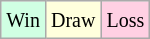<table class="wikitable">
<tr>
<td style="background-color: #d0ffe3;"><small>Win</small></td>
<td style="background-color: #ffffdd;"><small>Draw</small></td>
<td style="background-color: #ffd0e3;"><small>Loss</small></td>
</tr>
</table>
